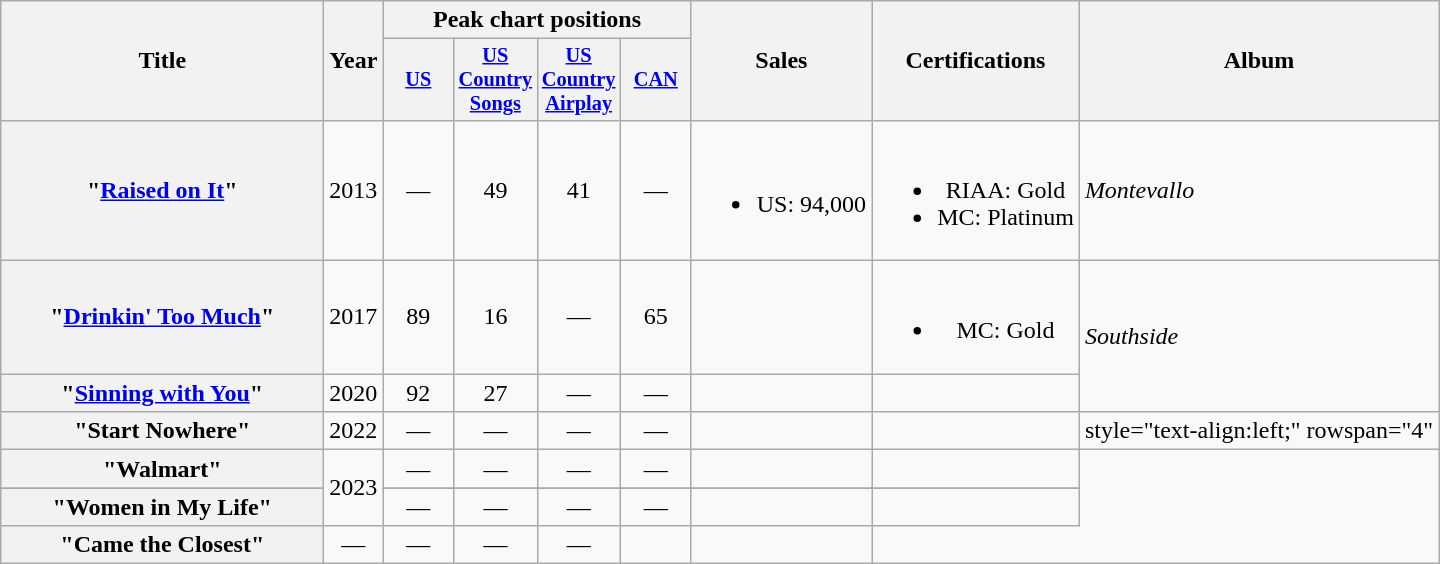<table class="wikitable plainrowheaders" style="text-align:center;">
<tr>
<th scope="col" rowspan="2" style="width:13em;">Title</th>
<th scope="col" rowspan="2" style="width:1em;">Year</th>
<th colspan="4">Peak chart positions</th>
<th scope="col" rowspan="2">Sales</th>
<th scope="col" rowspan="2">Certifications</th>
<th scope="col" rowspan="2">Album</th>
</tr>
<tr>
<th scope="col" style="width:3em;font-size:85%;"><a href='#'>US</a><br></th>
<th scope="col" style="width:3em;font-size:85%;"><a href='#'>US Country Songs</a><br></th>
<th scope="col" style="width:3em;font-size:85%;"><a href='#'>US Country Airplay</a><br></th>
<th scope="col" style="width:3em;font-size:85%;"><a href='#'>CAN</a><br></th>
</tr>
<tr>
<th scope="row">"<a href='#'>Raised on It</a>"</th>
<td>2013</td>
<td>—</td>
<td>49</td>
<td>41</td>
<td>—</td>
<td><br><ul><li>US: 94,000</li></ul></td>
<td><br><ul><li>RIAA: Gold</li><li>MC: Platinum</li></ul></td>
<td style="text-align:left;"><em>Montevallo</em></td>
</tr>
<tr>
<th scope="row">"<a href='#'>Drinkin' Too Much</a>"</th>
<td>2017</td>
<td>89</td>
<td>16</td>
<td>—</td>
<td>65</td>
<td></td>
<td><br><ul><li>MC: Gold</li></ul></td>
<td rowspan="2" style="text-align:left;"><em>Southside</em></td>
</tr>
<tr>
<th scope="row">"<a href='#'>Sinning with You</a>"</th>
<td>2020</td>
<td>92</td>
<td>27</td>
<td>—</td>
<td>—</td>
<td></td>
<td></td>
</tr>
<tr>
<th scope="row">"Start Nowhere"</th>
<td>2022</td>
<td>—</td>
<td>—</td>
<td>—</td>
<td>—</td>
<td></td>
<td></td>
<td>style="text-align:left;" rowspan="4" </td>
</tr>
<tr>
<th scope="row">"Walmart"</th>
<td rowspan="3">2023</td>
<td>—</td>
<td>—</td>
<td>—</td>
<td>—</td>
<td></td>
<td></td>
</tr>
<tr>
</tr>
<tr>
<th scope="row">"Women in My Life"</th>
<td>—</td>
<td>—</td>
<td>—</td>
<td>—</td>
<td></td>
<td></td>
</tr>
<tr>
<th scope="row">"Came the Closest"</th>
<td>—</td>
<td>—</td>
<td>—</td>
<td>—</td>
<td></td>
<td></td>
</tr>
</table>
